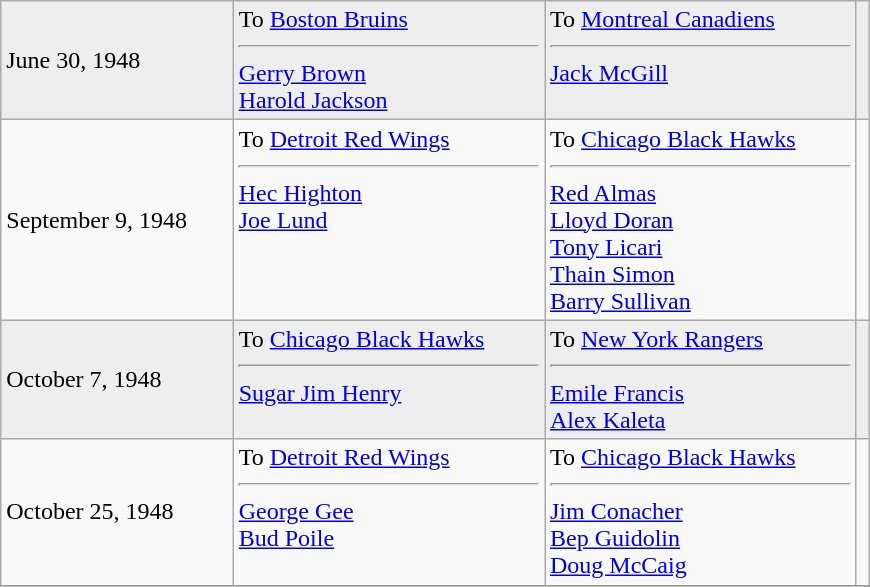<table class="wikitable" style="border:1px solid #999999; width:580px;">
<tr bgcolor="eeeeee">
<td>June 30, 1948</td>
<td valign="top">To <a href='#'>Boston Bruins</a><hr><a href='#'>Gerry Brown</a><br><a href='#'>Harold Jackson</a></td>
<td valign="top">To <a href='#'>Montreal Canadiens</a><hr><a href='#'>Jack McGill</a></td>
<td></td>
</tr>
<tr>
<td>September 9, 1948</td>
<td valign="top">To <a href='#'>Detroit Red Wings</a><hr><a href='#'>Hec Highton</a><br><a href='#'>Joe Lund</a></td>
<td valign="top">To <a href='#'>Chicago Black Hawks</a><hr><a href='#'>Red Almas</a><br><a href='#'>Lloyd Doran</a><br><a href='#'>Tony Licari</a><br><a href='#'>Thain Simon</a><br><a href='#'>Barry Sullivan</a></td>
<td></td>
</tr>
<tr bgcolor="eeeeee">
<td>October 7, 1948</td>
<td valign="top">To <a href='#'>Chicago Black Hawks</a><hr><a href='#'>Sugar Jim Henry</a></td>
<td valign="top">To <a href='#'>New York Rangers</a><hr><a href='#'>Emile Francis</a><br><a href='#'>Alex Kaleta</a></td>
<td></td>
</tr>
<tr>
<td>October 25, 1948</td>
<td valign="top">To <a href='#'>Detroit Red Wings</a><hr><a href='#'>George Gee</a><br><a href='#'>Bud Poile</a></td>
<td valign="top">To <a href='#'>Chicago Black Hawks</a><hr><a href='#'>Jim Conacher</a><br><a href='#'>Bep Guidolin</a><br><a href='#'>Doug McCaig</a></td>
<td></td>
</tr>
<tr bgcolor="eeeeee">
</tr>
</table>
